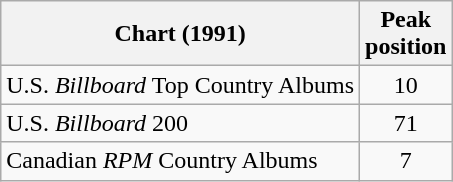<table class="wikitable">
<tr>
<th>Chart (1991)</th>
<th>Peak<br>position</th>
</tr>
<tr>
<td>U.S. <em>Billboard</em> Top Country Albums</td>
<td align="center">10</td>
</tr>
<tr>
<td>U.S. <em>Billboard</em> 200</td>
<td align="center">71</td>
</tr>
<tr>
<td>Canadian <em>RPM</em> Country Albums</td>
<td align="center">7</td>
</tr>
</table>
